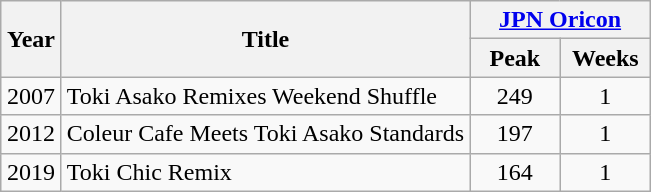<table class="wikitable">
<tr>
<th rowspan="2" style="width:33px;">Year</th>
<th rowspan="2">Title</th>
<th colspan="2" style="width:106px;"><a href='#'>JPN Oricon</a></th>
</tr>
<tr>
<th style="width:53px;">Peak</th>
<th style="width:53px;">Weeks</th>
</tr>
<tr>
<td style="text-align:center;">2007</td>
<td>Toki Asako Remixes Weekend Shuffle</td>
<td style="text-align:center;">249</td>
<td style="text-align:center;">1</td>
</tr>
<tr>
<td style="text-align:center;">2012</td>
<td>Coleur Cafe Meets Toki Asako Standards</td>
<td style="text-align:center;">197</td>
<td style="text-align:center;">1</td>
</tr>
<tr>
<td style="text-align:center;">2019</td>
<td>Toki Chic Remix</td>
<td style="text-align:center;">164</td>
<td style="text-align:center;">1</td>
</tr>
</table>
